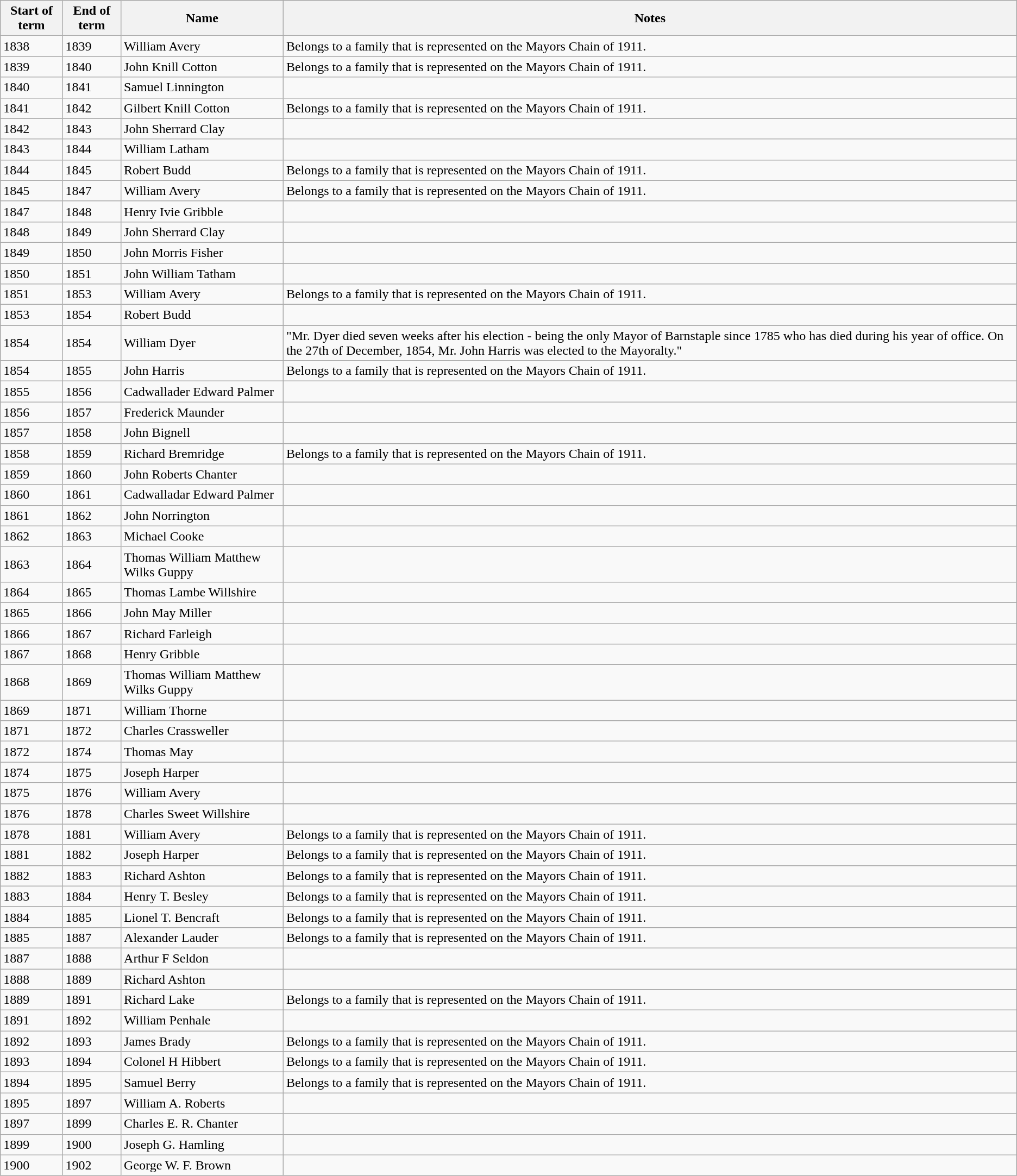<table class="wikitable mw-collapsible mw-collapsed">
<tr>
<th>Start of term</th>
<th>End of term</th>
<th>Name</th>
<th>Notes</th>
</tr>
<tr>
<td>1838</td>
<td>1839</td>
<td>William Avery</td>
<td>Belongs to a family that is represented on the Mayors Chain of 1911.</td>
</tr>
<tr>
<td>1839</td>
<td>1840</td>
<td>John Knill Cotton</td>
<td>Belongs to a family that is represented on the Mayors Chain of 1911.</td>
</tr>
<tr>
<td>1840</td>
<td>1841</td>
<td>Samuel Linnington</td>
<td></td>
</tr>
<tr>
<td>1841</td>
<td>1842</td>
<td>Gilbert Knill Cotton</td>
<td>Belongs to a family that is represented on the Mayors Chain of 1911.</td>
</tr>
<tr>
<td>1842</td>
<td>1843</td>
<td>John Sherrard Clay</td>
<td></td>
</tr>
<tr>
<td>1843</td>
<td>1844</td>
<td>William Latham</td>
<td></td>
</tr>
<tr>
<td>1844</td>
<td>1845</td>
<td>Robert Budd</td>
<td>Belongs to a family that is represented on the Mayors Chain of 1911.</td>
</tr>
<tr>
<td>1845</td>
<td>1847</td>
<td>William Avery</td>
<td>Belongs to a family that is represented on the Mayors Chain of 1911.</td>
</tr>
<tr>
<td>1847</td>
<td>1848</td>
<td>Henry Ivie Gribble</td>
<td></td>
</tr>
<tr>
<td>1848</td>
<td>1849</td>
<td>John Sherrard Clay</td>
<td></td>
</tr>
<tr>
<td>1849</td>
<td>1850</td>
<td>John Morris Fisher</td>
<td></td>
</tr>
<tr>
<td>1850</td>
<td>1851</td>
<td>John William Tatham</td>
<td></td>
</tr>
<tr>
<td>1851</td>
<td>1853</td>
<td>William Avery</td>
<td>Belongs to a family that is represented on the Mayors Chain of 1911.</td>
</tr>
<tr>
<td>1853</td>
<td>1854</td>
<td>Robert Budd</td>
<td></td>
</tr>
<tr>
<td>1854</td>
<td>1854</td>
<td>William Dyer</td>
<td>"Mr. Dyer died seven weeks after his election - being the only Mayor of Barnstaple since 1785 who has died during his year of office. On the 27th of December, 1854, Mr. John Harris was elected to the Mayoralty."</td>
</tr>
<tr>
<td>1854</td>
<td>1855</td>
<td>John Harris</td>
<td>Belongs to a family that is represented on the Mayors Chain of 1911.</td>
</tr>
<tr>
<td>1855</td>
<td>1856</td>
<td>Cadwallader Edward Palmer</td>
<td></td>
</tr>
<tr>
<td>1856</td>
<td>1857</td>
<td>Frederick Maunder</td>
<td></td>
</tr>
<tr>
<td>1857</td>
<td>1858</td>
<td>John Bignell</td>
<td></td>
</tr>
<tr>
<td>1858</td>
<td>1859</td>
<td>Richard Bremridge</td>
<td>Belongs to a family that is represented on the Mayors Chain of 1911.</td>
</tr>
<tr>
<td>1859</td>
<td>1860</td>
<td>John Roberts Chanter</td>
<td></td>
</tr>
<tr>
<td>1860</td>
<td>1861</td>
<td>Cadwalladar Edward Palmer</td>
<td></td>
</tr>
<tr>
<td>1861</td>
<td>1862</td>
<td>John Norrington</td>
<td></td>
</tr>
<tr>
<td>1862</td>
<td>1863</td>
<td>Michael Cooke</td>
<td></td>
</tr>
<tr>
<td>1863</td>
<td>1864</td>
<td>Thomas William Matthew Wilks Guppy</td>
<td></td>
</tr>
<tr>
<td>1864</td>
<td>1865</td>
<td>Thomas Lambe Willshire</td>
<td></td>
</tr>
<tr>
<td>1865</td>
<td>1866</td>
<td>John May Miller</td>
<td></td>
</tr>
<tr>
<td>1866</td>
<td>1867</td>
<td>Richard Farleigh</td>
<td></td>
</tr>
<tr>
<td>1867</td>
<td>1868</td>
<td>Henry Gribble</td>
<td></td>
</tr>
<tr>
<td>1868</td>
<td>1869</td>
<td>Thomas William Matthew Wilks Guppy</td>
<td></td>
</tr>
<tr>
<td>1869</td>
<td>1871</td>
<td>William Thorne</td>
<td></td>
</tr>
<tr>
<td>1871</td>
<td>1872</td>
<td>Charles Crassweller</td>
<td></td>
</tr>
<tr>
<td>1872</td>
<td>1874</td>
<td>Thomas May</td>
<td></td>
</tr>
<tr>
<td>1874</td>
<td>1875</td>
<td>Joseph Harper</td>
<td></td>
</tr>
<tr>
<td>1875</td>
<td>1876</td>
<td>William Avery</td>
<td></td>
</tr>
<tr>
<td>1876</td>
<td>1878</td>
<td>Charles Sweet Willshire</td>
<td></td>
</tr>
<tr>
<td>1878</td>
<td>1881</td>
<td>William Avery</td>
<td>Belongs to a family that is represented on the Mayors Chain of 1911.</td>
</tr>
<tr>
<td>1881</td>
<td>1882</td>
<td>Joseph Harper</td>
<td>Belongs to a family that is represented on the Mayors Chain of 1911.</td>
</tr>
<tr>
<td>1882</td>
<td>1883</td>
<td>Richard Ashton</td>
<td>Belongs to a family that is represented on the Mayors Chain of 1911.</td>
</tr>
<tr>
<td>1883</td>
<td>1884</td>
<td>Henry T. Besley</td>
<td>Belongs to a family that is represented on the Mayors Chain of 1911.</td>
</tr>
<tr>
<td>1884</td>
<td>1885</td>
<td>Lionel T. Bencraft</td>
<td>Belongs to a family that is represented on the Mayors Chain of 1911.</td>
</tr>
<tr>
<td>1885</td>
<td>1887</td>
<td>Alexander Lauder</td>
<td>Belongs to a family that is represented on the Mayors Chain of 1911.</td>
</tr>
<tr>
<td>1887</td>
<td>1888</td>
<td>Arthur F Seldon</td>
<td></td>
</tr>
<tr>
<td>1888</td>
<td>1889</td>
<td>Richard Ashton</td>
<td></td>
</tr>
<tr>
<td>1889</td>
<td>1891</td>
<td>Richard Lake</td>
<td>Belongs to a family that is represented on the Mayors Chain of 1911.</td>
</tr>
<tr>
<td>1891</td>
<td>1892</td>
<td>William Penhale</td>
<td></td>
</tr>
<tr>
<td>1892</td>
<td>1893</td>
<td>James Brady</td>
<td>Belongs to a family that is represented on the Mayors Chain of 1911.</td>
</tr>
<tr>
<td>1893</td>
<td>1894</td>
<td>Colonel H Hibbert</td>
<td>Belongs to a family that is represented on the Mayors Chain of 1911.</td>
</tr>
<tr>
<td>1894</td>
<td>1895</td>
<td>Samuel Berry</td>
<td>Belongs to a family that is represented on the Mayors Chain of 1911.</td>
</tr>
<tr>
<td>1895</td>
<td>1897</td>
<td>William A. Roberts</td>
<td></td>
</tr>
<tr>
<td>1897</td>
<td>1899</td>
<td>Charles E. R. Chanter</td>
<td></td>
</tr>
<tr>
<td>1899</td>
<td>1900</td>
<td>Joseph G. Hamling</td>
<td></td>
</tr>
<tr>
<td>1900</td>
<td>1902</td>
<td>George W. F. Brown</td>
<td></td>
</tr>
</table>
